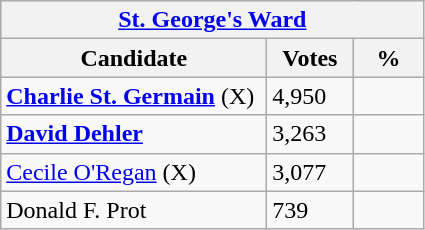<table class="wikitable">
<tr>
<th colspan="3"><a href='#'>St. George's Ward</a></th>
</tr>
<tr>
<th style="width: 170px">Candidate</th>
<th style="width: 50px">Votes</th>
<th style="width: 40px">%</th>
</tr>
<tr>
<td><strong><a href='#'>Charlie St. Germain</a></strong> (X)</td>
<td>4,950</td>
<td></td>
</tr>
<tr>
<td><strong><a href='#'>David Dehler</a></strong></td>
<td>3,263</td>
<td></td>
</tr>
<tr>
<td><a href='#'>Cecile O'Regan</a> (X)</td>
<td>3,077</td>
<td></td>
</tr>
<tr>
<td>Donald F. Prot</td>
<td>739</td>
<td></td>
</tr>
</table>
